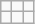<table class="wikitable">
<tr>
<td></td>
<td></td>
<td></td>
</tr>
<tr>
<td></td>
<td></td>
<td></td>
</tr>
</table>
